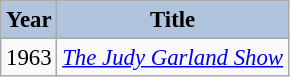<table class="wikitable" style="font-size:95%;">
<tr>
<th style="background:#B0C4DE;">Year</th>
<th style="background:#B0C4DE;">Title</th>
</tr>
<tr>
<td>1963</td>
<td><em><a href='#'>The Judy Garland Show</a></em></td>
</tr>
</table>
